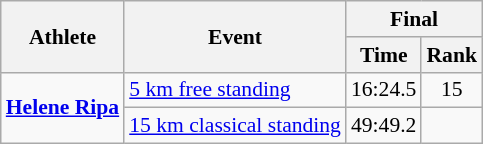<table class="wikitable" style="font-size:90%">
<tr>
<th rowspan="2">Athlete</th>
<th rowspan="2">Event</th>
<th colspan="3">Final</th>
</tr>
<tr>
<th>Time</th>
<th>Rank</th>
</tr>
<tr align=center>
<td rowspan=2 align=left><strong><a href='#'>Helene Ripa</a></strong></td>
<td align=left><a href='#'>5 km free standing</a></td>
<td>16:24.5</td>
<td>15</td>
</tr>
<tr align=center>
<td align=left><a href='#'>15 km classical standing</a></td>
<td>49:49.2</td>
<td></td>
</tr>
</table>
